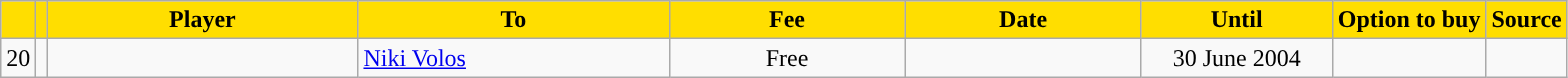<table class="wikitable sortable">
<tr>
<th style="background:#FFDE00"></th>
<th style="background:#FFDE00"></th>
<th width=200 style="background:#FFDE00">Player</th>
<th width=200 style="background:#FFDE00">To</th>
<th width=150 style="background:#FFDE00">Fee</th>
<th width=150 style="background:#FFDE00">Date</th>
<th width=120 style="background:#FFDE00">Until</th>
<th style="background:#FFDE00">Option to buy</th>
<th style="background:#FFDE00">Source</th>
</tr>
<tr>
<td align=center>20</td>
<td align=center></td>
<td></td>
<td> <a href='#'>Niki Volos</a></td>
<td align=center>Free</td>
<td align=center></td>
<td align=center>30 June 2004</td>
<td align=center></td>
<td align=center></td>
</tr>
</table>
